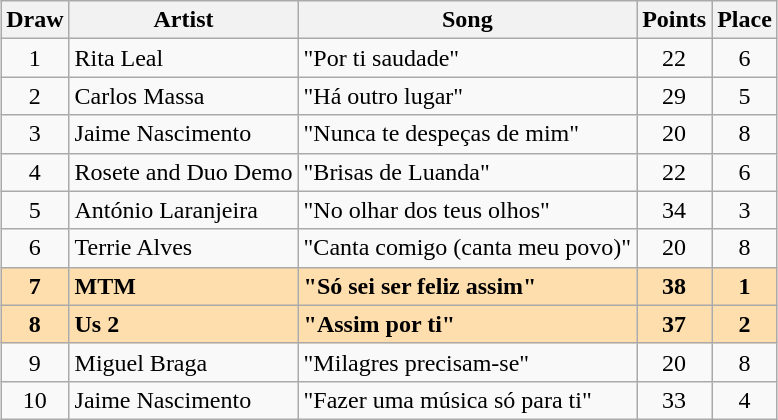<table class="sortable wikitable" style="margin: 1em auto 1em auto; text-align:center">
<tr>
<th>Draw</th>
<th>Artist</th>
<th>Song</th>
<th>Points</th>
<th>Place</th>
</tr>
<tr>
<td>1</td>
<td align="left">Rita Leal</td>
<td align="left">"Por ti saudade"</td>
<td>22</td>
<td>6</td>
</tr>
<tr>
<td>2</td>
<td align="left">Carlos Massa</td>
<td align="left">"Há outro lugar"</td>
<td>29</td>
<td>5</td>
</tr>
<tr>
<td>3</td>
<td align="left">Jaime Nascimento</td>
<td align="left">"Nunca te despeças de mim"</td>
<td>20</td>
<td>8</td>
</tr>
<tr>
<td>4</td>
<td align="left">Rosete and Duo Demo</td>
<td align="left">"Brisas de Luanda"</td>
<td>22</td>
<td>6</td>
</tr>
<tr>
<td>5</td>
<td align="left">António Laranjeira</td>
<td align="left">"No olhar dos teus olhos"</td>
<td>34</td>
<td>3</td>
</tr>
<tr>
<td>6</td>
<td align="left">Terrie Alves</td>
<td align="left">"Canta comigo (canta meu povo)"</td>
<td>20</td>
<td>8</td>
</tr>
<tr style="font-weight:bold; background:#FFDEAD;">
<td>7</td>
<td align="left">MTM</td>
<td align="left">"Só sei ser feliz assim"</td>
<td>38</td>
<td>1</td>
</tr>
<tr style="font-weight:bold; background:#FFDEAD;">
<td>8</td>
<td align="left">Us 2</td>
<td align="left">"Assim por ti"</td>
<td>37</td>
<td>2</td>
</tr>
<tr>
<td>9</td>
<td align="left">Miguel Braga</td>
<td align="left">"Milagres precisam-se"</td>
<td>20</td>
<td>8</td>
</tr>
<tr>
<td>10</td>
<td align="left">Jaime Nascimento</td>
<td align="left">"Fazer uma música só para ti"</td>
<td>33</td>
<td>4</td>
</tr>
</table>
